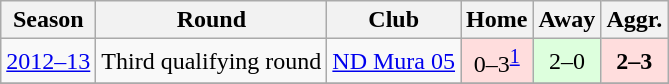<table class="wikitable">
<tr>
<th>Season</th>
<th>Round</th>
<th>Club</th>
<th>Home</th>
<th>Away</th>
<th>Aggr.</th>
</tr>
<tr>
<td><a href='#'>2012–13</a></td>
<td>Third qualifying round</td>
<td> <a href='#'>ND Mura 05</a></td>
<td style="text-align:center; background:#fdd;">0–3<sup><a href='#'>1</a></sup></td>
<td style="text-align:center; background:#dfd;">2–0</td>
<td style="text-align:center; background:#fdd;"><strong>2–3</strong></td>
</tr>
<tr>
</tr>
</table>
